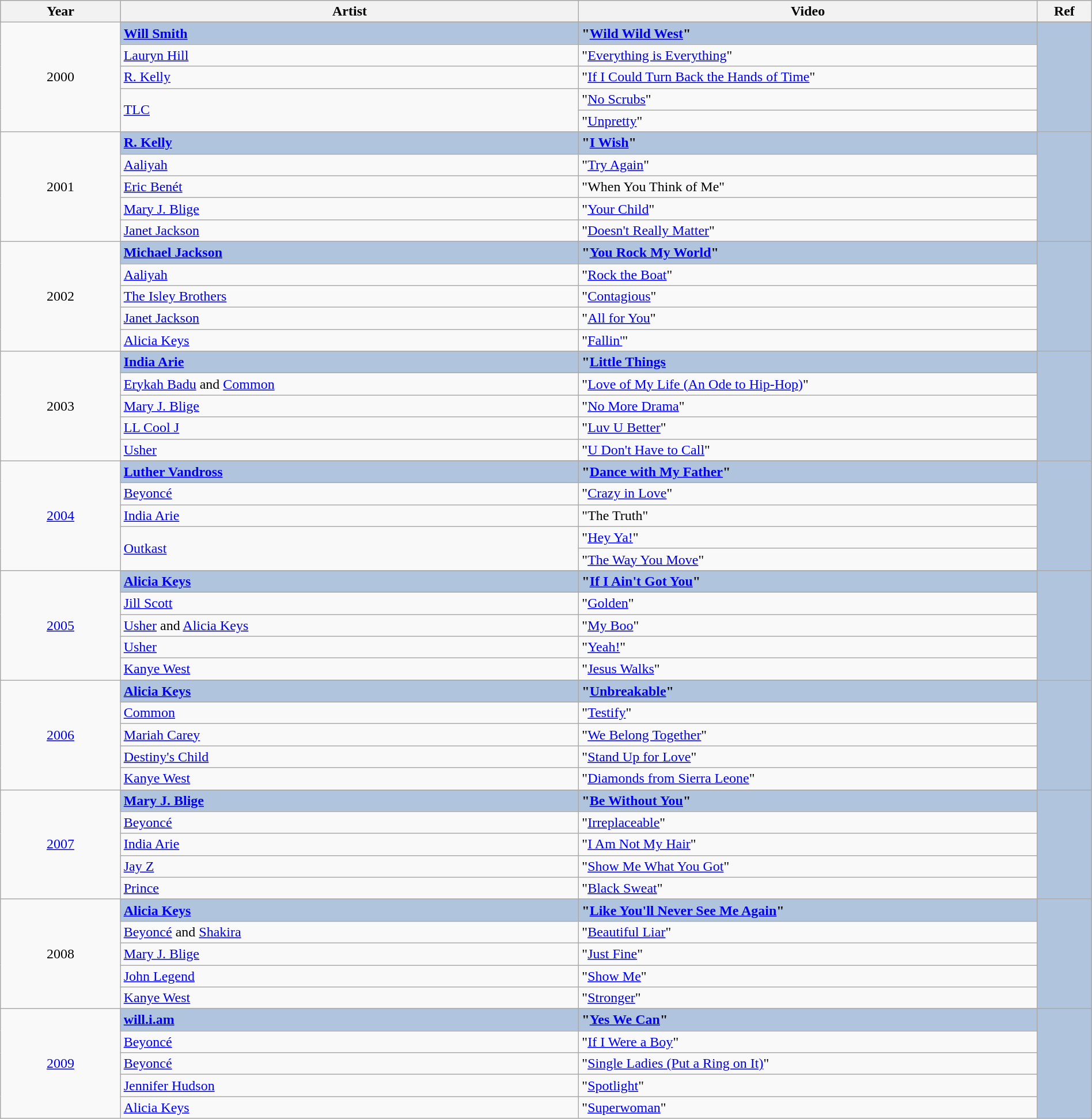<table class="wikitable" style="width:100%;">
<tr style="background:#bebebe;">
<th style="width:11%;">Year</th>
<th style="width:42%;">Artist</th>
<th style="width:42%;">Video</th>
<th style="width:5%;">Ref</th>
</tr>
<tr>
<td rowspan="6" align="center">2000</td>
</tr>
<tr style="background:#B0C4DE">
<td><strong><a href='#'>Will Smith</a></strong></td>
<td><strong>"<a href='#'>Wild Wild West</a>"</strong></td>
<td rowspan="6" align="center"></td>
</tr>
<tr>
<td><a href='#'>Lauryn Hill</a></td>
<td>"<a href='#'>Everything is Everything</a>"</td>
</tr>
<tr>
<td><a href='#'>R. Kelly</a></td>
<td>"<a href='#'>If I Could Turn Back the Hands of Time</a>"</td>
</tr>
<tr>
<td rowspan="2"><a href='#'>TLC</a></td>
<td>"<a href='#'>No Scrubs</a>"</td>
</tr>
<tr>
<td>"<a href='#'>Unpretty</a>"</td>
</tr>
<tr>
<td rowspan="6" align="center">2001</td>
</tr>
<tr style="background:#B0C4DE">
<td><strong><a href='#'>R. Kelly</a></strong></td>
<td><strong>"<a href='#'>I Wish</a>"</strong></td>
<td rowspan="6" align="center"></td>
</tr>
<tr>
<td><a href='#'>Aaliyah</a></td>
<td>"<a href='#'>Try Again</a>"</td>
</tr>
<tr>
<td><a href='#'>Eric Benét</a></td>
<td>"When You Think of Me"</td>
</tr>
<tr>
<td><a href='#'>Mary J. Blige</a></td>
<td>"<a href='#'>Your Child</a>"</td>
</tr>
<tr>
<td><a href='#'>Janet Jackson</a></td>
<td>"<a href='#'>Doesn't Really Matter</a>"</td>
</tr>
<tr>
<td rowspan="6" align="center">2002</td>
</tr>
<tr style="background:#B0C4DE">
<td><strong><a href='#'>Michael Jackson</a></strong></td>
<td><strong>"<a href='#'>You Rock My World</a>"</strong></td>
<td rowspan="6" align="center"></td>
</tr>
<tr>
<td><a href='#'>Aaliyah</a></td>
<td>"<a href='#'>Rock the Boat</a>"</td>
</tr>
<tr>
<td><a href='#'>The Isley Brothers</a> </td>
<td>"<a href='#'>Contagious</a>"</td>
</tr>
<tr>
<td><a href='#'>Janet Jackson</a></td>
<td>"<a href='#'>All for You</a>"</td>
</tr>
<tr>
<td><a href='#'>Alicia Keys</a></td>
<td>"<a href='#'>Fallin'</a>"</td>
</tr>
<tr>
<td rowspan="6" align="center">2003</td>
</tr>
<tr style="background:#B0C4DE">
<td><strong><a href='#'>India Arie</a></strong></td>
<td><strong>"<a href='#'>Little Things</a></strong></td>
<td rowspan="6" align="center"></td>
</tr>
<tr>
<td><a href='#'>Erykah Badu</a> and <a href='#'>Common</a></td>
<td>"<a href='#'>Love of My Life (An Ode to Hip-Hop)</a>"</td>
</tr>
<tr>
<td><a href='#'>Mary J. Blige</a></td>
<td>"<a href='#'>No More Drama</a>"</td>
</tr>
<tr>
<td><a href='#'>LL Cool J</a></td>
<td>"<a href='#'>Luv U Better</a>"</td>
</tr>
<tr>
<td><a href='#'>Usher</a></td>
<td>"<a href='#'>U Don't Have to Call</a>"</td>
</tr>
<tr>
<td rowspan="6" align="center"><a href='#'>2004</a></td>
</tr>
<tr style="background:#B0C4DE">
<td><strong><a href='#'>Luther Vandross</a></strong></td>
<td><strong>"<a href='#'>Dance with My Father</a>"</strong></td>
<td rowspan="6" align="center"></td>
</tr>
<tr>
<td><a href='#'>Beyoncé</a> </td>
<td>"<a href='#'>Crazy in Love</a>"</td>
</tr>
<tr>
<td><a href='#'>India Arie</a></td>
<td>"The Truth"</td>
</tr>
<tr>
<td rowspan="2"><a href='#'>Outkast</a></td>
<td>"<a href='#'>Hey Ya!</a>"</td>
</tr>
<tr>
<td>"<a href='#'>The Way You Move</a>"</td>
</tr>
<tr>
<td rowspan="6" align="center"><a href='#'>2005</a></td>
</tr>
<tr style="background:#B0C4DE">
<td><strong><a href='#'>Alicia Keys</a></strong></td>
<td><strong>"<a href='#'>If I Ain't Got You</a>"</strong></td>
<td rowspan="6" align="center"></td>
</tr>
<tr>
<td><a href='#'>Jill Scott</a></td>
<td>"<a href='#'>Golden</a>"</td>
</tr>
<tr>
<td><a href='#'>Usher</a> and <a href='#'>Alicia Keys</a></td>
<td>"<a href='#'>My Boo</a>"</td>
</tr>
<tr>
<td><a href='#'>Usher</a> </td>
<td>"<a href='#'>Yeah!</a>"</td>
</tr>
<tr>
<td><a href='#'>Kanye West</a></td>
<td>"<a href='#'>Jesus Walks</a>"</td>
</tr>
<tr>
<td rowspan="6" align="center"><a href='#'>2006</a></td>
</tr>
<tr style="background:#B0C4DE">
<td><strong><a href='#'>Alicia Keys</a></strong></td>
<td><strong>"<a href='#'>Unbreakable</a>"</strong></td>
<td rowspan="6" align="center"></td>
</tr>
<tr>
<td><a href='#'>Common</a></td>
<td>"<a href='#'>Testify</a>"</td>
</tr>
<tr>
<td><a href='#'>Mariah Carey</a></td>
<td>"<a href='#'>We Belong Together</a>"</td>
</tr>
<tr>
<td><a href='#'>Destiny's Child</a></td>
<td>"<a href='#'>Stand Up for Love</a>"</td>
</tr>
<tr>
<td><a href='#'>Kanye West</a></td>
<td>"<a href='#'>Diamonds from Sierra Leone</a>"</td>
</tr>
<tr>
<td rowspan="6" align="center"><a href='#'>2007</a></td>
</tr>
<tr style="background:#B0C4DE">
<td><strong><a href='#'>Mary J. Blige</a></strong></td>
<td><strong>"<a href='#'>Be Without You</a>"</strong></td>
<td rowspan="6" align="center"></td>
</tr>
<tr>
<td><a href='#'>Beyoncé</a></td>
<td>"<a href='#'>Irreplaceable</a>"</td>
</tr>
<tr>
<td><a href='#'>India Arie</a></td>
<td>"<a href='#'>I Am Not My Hair</a>"</td>
</tr>
<tr>
<td><a href='#'>Jay Z</a></td>
<td>"<a href='#'>Show Me What You Got</a>"</td>
</tr>
<tr>
<td><a href='#'>Prince</a></td>
<td>"<a href='#'>Black Sweat</a>"</td>
</tr>
<tr>
<td rowspan="6" align="center">2008</td>
</tr>
<tr style="background:#B0C4DE">
<td><strong><a href='#'>Alicia Keys</a></strong></td>
<td><strong>"<a href='#'>Like You'll Never See Me Again</a>"</strong></td>
<td rowspan="6" align="center"></td>
</tr>
<tr>
<td><a href='#'>Beyoncé</a> and <a href='#'>Shakira</a></td>
<td>"<a href='#'>Beautiful Liar</a>"</td>
</tr>
<tr>
<td><a href='#'>Mary J. Blige</a></td>
<td>"<a href='#'>Just Fine</a>"</td>
</tr>
<tr>
<td><a href='#'>John Legend</a></td>
<td>"<a href='#'>Show Me</a>"</td>
</tr>
<tr>
<td><a href='#'>Kanye West</a></td>
<td>"<a href='#'>Stronger</a>"</td>
</tr>
<tr>
<td rowspan="6" align="center"><a href='#'>2009</a></td>
</tr>
<tr style="background:#B0C4DE">
<td><strong><a href='#'>will.i.am</a></strong></td>
<td><strong>"<a href='#'>Yes We Can</a>"</strong></td>
<td rowspan="6" align="center"></td>
</tr>
<tr>
<td><a href='#'>Beyoncé</a></td>
<td>"<a href='#'>If I Were a Boy</a>"</td>
</tr>
<tr>
<td><a href='#'>Beyoncé</a></td>
<td>"<a href='#'>Single Ladies (Put a Ring on It)</a>"</td>
</tr>
<tr>
<td><a href='#'>Jennifer Hudson</a></td>
<td>"<a href='#'>Spotlight</a>"</td>
</tr>
<tr>
<td><a href='#'>Alicia Keys</a></td>
<td>"<a href='#'>Superwoman</a>"</td>
</tr>
</table>
